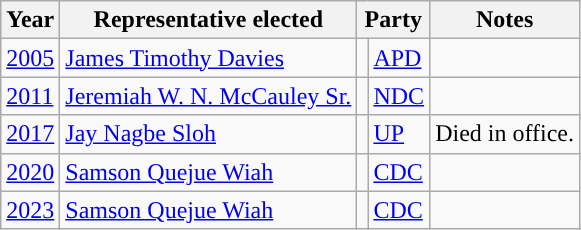<table class="wikitable">
<tr>
<th>Year</th>
<th>Representative elected</th>
<th colspan=2>Party</th>
<th>Notes</th>
</tr>
<tr>
<td><a href='#'>2005</a></td>
<td><a href='#'>James Timothy Davies</a></td>
<td></td>
<td><a href='#'>APD</a></td>
<td></td>
</tr>
<tr>
<td><a href='#'>2011</a></td>
<td><a href='#'>Jeremiah W. N. McCauley Sr.</a></td>
<td></td>
<td><a href='#'>NDC</a></td>
<td></td>
</tr>
<tr>
<td><a href='#'>2017</a></td>
<td><a href='#'>Jay Nagbe Sloh</a></td>
<td></td>
<td><a href='#'>UP</a></td>
<td>Died in office.</td>
</tr>
<tr>
<td><a href='#'>2020</a></td>
<td><a href='#'>Samson Quejue Wiah</a></td>
<td></td>
<td><a href='#'>CDC</a></td>
<td></td>
</tr>
<tr>
<td><a href='#'>2023</a></td>
<td><a href='#'>Samson Quejue Wiah</a></td>
<td></td>
<td><a href='#'>CDC</a></td>
<td></td>
</tr>
</table>
